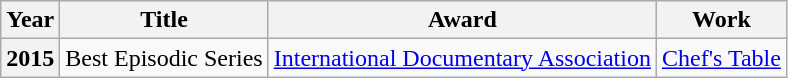<table class="wikitable">
<tr>
<th>Year</th>
<th>Title</th>
<th>Award</th>
<th>Work</th>
</tr>
<tr>
<th>2015</th>
<td>Best Episodic Series</td>
<td><a href='#'>International Documentary Association</a></td>
<td><a href='#'>Chef's Table</a></td>
</tr>
</table>
